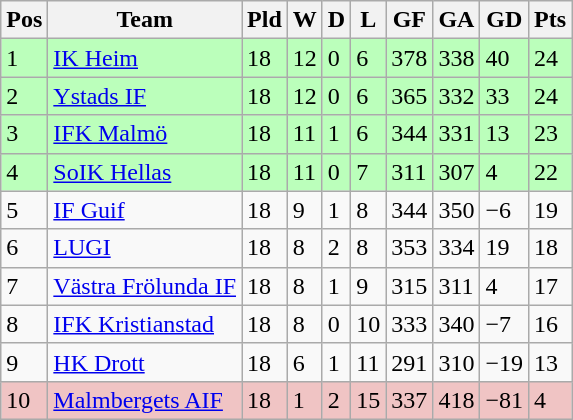<table class="wikitable">
<tr>
<th><span>Pos</span></th>
<th>Team</th>
<th><span>Pld</span></th>
<th><span>W</span></th>
<th><span>D</span></th>
<th><span>L</span></th>
<th><span>GF</span></th>
<th><span>GA</span></th>
<th><span>GD</span></th>
<th><span>Pts</span></th>
</tr>
<tr style="background:#bbffbb">
<td>1</td>
<td><a href='#'>IK Heim</a></td>
<td>18</td>
<td>12</td>
<td>0</td>
<td>6</td>
<td>378</td>
<td>338</td>
<td>40</td>
<td>24</td>
</tr>
<tr style="background:#bbffbb">
<td>2</td>
<td><a href='#'>Ystads IF</a></td>
<td>18</td>
<td>12</td>
<td>0</td>
<td>6</td>
<td>365</td>
<td>332</td>
<td>33</td>
<td>24</td>
</tr>
<tr style="background:#bbffbb">
<td>3</td>
<td><a href='#'>IFK Malmö</a></td>
<td>18</td>
<td>11</td>
<td>1</td>
<td>6</td>
<td>344</td>
<td>331</td>
<td>13</td>
<td>23</td>
</tr>
<tr style="background:#bbffbb">
<td>4</td>
<td><a href='#'>SoIK Hellas</a></td>
<td>18</td>
<td>11</td>
<td>0</td>
<td>7</td>
<td>311</td>
<td>307</td>
<td>4</td>
<td>22</td>
</tr>
<tr>
<td>5</td>
<td><a href='#'>IF Guif</a></td>
<td>18</td>
<td>9</td>
<td>1</td>
<td>8</td>
<td>344</td>
<td>350</td>
<td>−6</td>
<td>19</td>
</tr>
<tr>
<td>6</td>
<td><a href='#'>LUGI</a></td>
<td>18</td>
<td>8</td>
<td>2</td>
<td>8</td>
<td>353</td>
<td>334</td>
<td>19</td>
<td>18</td>
</tr>
<tr>
<td>7</td>
<td><a href='#'>Västra Frölunda IF</a></td>
<td>18</td>
<td>8</td>
<td>1</td>
<td>9</td>
<td>315</td>
<td>311</td>
<td>4</td>
<td>17</td>
</tr>
<tr>
<td>8</td>
<td><a href='#'>IFK Kristianstad</a></td>
<td>18</td>
<td>8</td>
<td>0</td>
<td>10</td>
<td>333</td>
<td>340</td>
<td>−7</td>
<td>16</td>
</tr>
<tr>
<td>9</td>
<td><a href='#'>HK Drott</a></td>
<td>18</td>
<td>6</td>
<td>1</td>
<td>11</td>
<td>291</td>
<td>310</td>
<td>−19</td>
<td>13</td>
</tr>
<tr align="left" style="background:#f0c4c4;">
<td>10</td>
<td><a href='#'>Malmbergets AIF</a></td>
<td>18</td>
<td>1</td>
<td>2</td>
<td>15</td>
<td>337</td>
<td>418</td>
<td>−81</td>
<td>4</td>
</tr>
</table>
